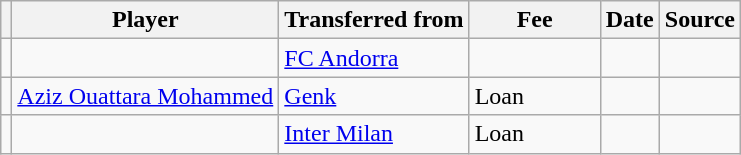<table class="wikitable plainrowheaders sortable">
<tr>
<th></th>
<th scope="col">Player</th>
<th>Transferred from</th>
<th style="width: 80px;">Fee</th>
<th scope="col">Date</th>
<th scope="col">Source</th>
</tr>
<tr>
<td align="center"></td>
<td> </td>
<td> <a href='#'>FC Andorra</a></td>
<td></td>
<td></td>
<td></td>
</tr>
<tr>
<td align="center"></td>
<td> <a href='#'>Aziz Ouattara Mohammed</a></td>
<td> <a href='#'>Genk</a></td>
<td>Loan</td>
<td></td>
<td></td>
</tr>
<tr>
<td align="center"></td>
<td> </td>
<td> <a href='#'>Inter Milan</a></td>
<td>Loan</td>
<td></td>
<td></td>
</tr>
</table>
